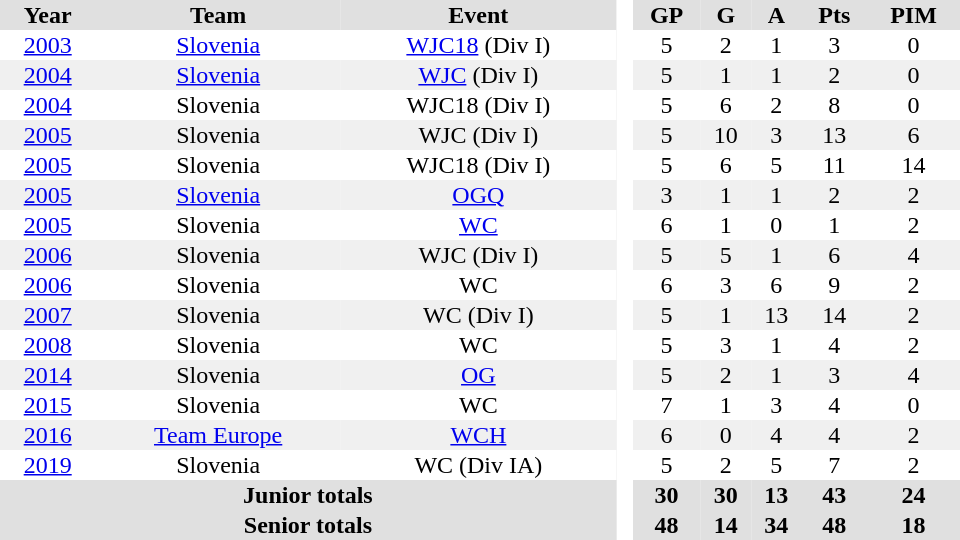<table border="0" cellpadding="1" cellspacing="0" style="text-align:center; width:40em;">
<tr bgcolor="#e0e0e0">
<th>Year</th>
<th>Team</th>
<th>Event</th>
<th rowspan="99" bgcolor="#ffffff"> </th>
<th>GP</th>
<th>G</th>
<th>A</th>
<th>Pts</th>
<th>PIM</th>
</tr>
<tr>
<td><a href='#'>2003</a></td>
<td><a href='#'>Slovenia</a></td>
<td><a href='#'>WJC18</a> (Div I)</td>
<td>5</td>
<td>2</td>
<td>1</td>
<td>3</td>
<td>0</td>
</tr>
<tr bgcolor="#f0f0f0">
<td><a href='#'>2004</a></td>
<td><a href='#'>Slovenia</a></td>
<td><a href='#'>WJC</a> (Div I)</td>
<td>5</td>
<td>1</td>
<td>1</td>
<td>2</td>
<td>0</td>
</tr>
<tr>
<td><a href='#'>2004</a></td>
<td>Slovenia</td>
<td>WJC18 (Div I)</td>
<td>5</td>
<td>6</td>
<td>2</td>
<td>8</td>
<td>0</td>
</tr>
<tr bgcolor="#f0f0f0">
<td><a href='#'>2005</a></td>
<td>Slovenia</td>
<td>WJC (Div I)</td>
<td>5</td>
<td>10</td>
<td>3</td>
<td>13</td>
<td>6</td>
</tr>
<tr>
<td><a href='#'>2005</a></td>
<td>Slovenia</td>
<td>WJC18 (Div I)</td>
<td>5</td>
<td>6</td>
<td>5</td>
<td>11</td>
<td>14</td>
</tr>
<tr bgcolor="#f0f0f0">
<td><a href='#'>2005</a></td>
<td><a href='#'>Slovenia</a></td>
<td><a href='#'>OGQ</a></td>
<td>3</td>
<td>1</td>
<td>1</td>
<td>2</td>
<td>2</td>
</tr>
<tr>
<td><a href='#'>2005</a></td>
<td>Slovenia</td>
<td><a href='#'>WC</a></td>
<td>6</td>
<td>1</td>
<td>0</td>
<td>1</td>
<td>2</td>
</tr>
<tr bgcolor="#f0f0f0">
<td><a href='#'>2006</a></td>
<td>Slovenia</td>
<td>WJC (Div I)</td>
<td>5</td>
<td>5</td>
<td>1</td>
<td>6</td>
<td>4</td>
</tr>
<tr>
<td><a href='#'>2006</a></td>
<td>Slovenia</td>
<td>WC</td>
<td>6</td>
<td>3</td>
<td>6</td>
<td>9</td>
<td>2</td>
</tr>
<tr bgcolor="#f0f0f0">
<td><a href='#'>2007</a></td>
<td>Slovenia</td>
<td>WC (Div I)</td>
<td>5</td>
<td>1</td>
<td>13</td>
<td>14</td>
<td>2</td>
</tr>
<tr>
<td><a href='#'>2008</a></td>
<td>Slovenia</td>
<td>WC</td>
<td>5</td>
<td>3</td>
<td>1</td>
<td>4</td>
<td>2</td>
</tr>
<tr bgcolor="#f0f0f0">
<td><a href='#'>2014</a></td>
<td>Slovenia</td>
<td><a href='#'>OG</a></td>
<td>5</td>
<td>2</td>
<td>1</td>
<td>3</td>
<td>4</td>
</tr>
<tr>
<td><a href='#'>2015</a></td>
<td>Slovenia</td>
<td>WC</td>
<td>7</td>
<td>1</td>
<td>3</td>
<td>4</td>
<td>0</td>
</tr>
<tr bgcolor="#f0f0f0">
<td><a href='#'>2016</a></td>
<td><a href='#'>Team Europe</a></td>
<td><a href='#'>WCH</a></td>
<td>6</td>
<td>0</td>
<td>4</td>
<td>4</td>
<td>2</td>
</tr>
<tr>
<td><a href='#'>2019</a></td>
<td>Slovenia</td>
<td>WC (Div IA)</td>
<td>5</td>
<td>2</td>
<td>5</td>
<td>7</td>
<td>2</td>
</tr>
<tr bgcolor="#e0e0e0">
<th colspan="3">Junior totals</th>
<th>30</th>
<th>30</th>
<th>13</th>
<th>43</th>
<th>24</th>
</tr>
<tr bgcolor="#e0e0e0">
<th colspan="3">Senior totals</th>
<th>48</th>
<th>14</th>
<th>34</th>
<th>48</th>
<th>18</th>
</tr>
</table>
